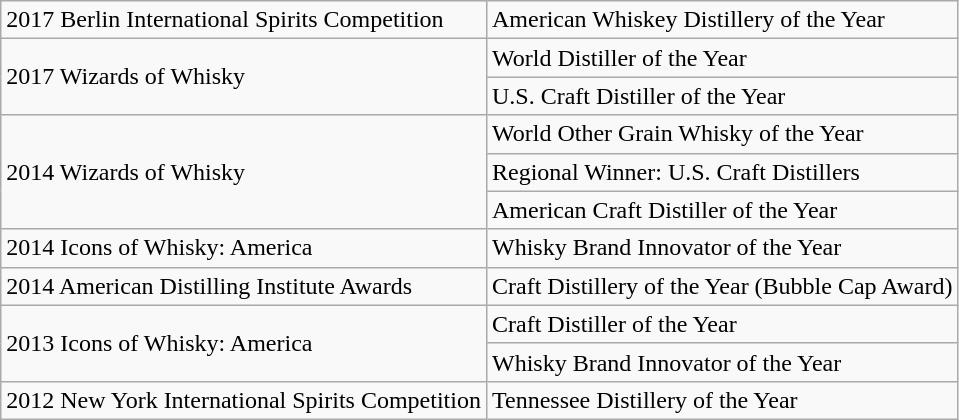<table class="wikitable">
<tr>
<td>2017 Berlin International Spirits Competition</td>
<td>American Whiskey Distillery of the Year</td>
</tr>
<tr>
<td rowspan="2">2017 Wizards of Whisky</td>
<td>World Distiller of the Year</td>
</tr>
<tr>
<td>U.S. Craft Distiller of the Year</td>
</tr>
<tr>
<td rowspan="3">2014 Wizards of Whisky</td>
<td>World Other Grain Whisky of the Year</td>
</tr>
<tr>
<td>Regional Winner: U.S. Craft Distillers</td>
</tr>
<tr>
<td>American Craft Distiller of the Year</td>
</tr>
<tr>
<td>2014 Icons of Whisky: America</td>
<td>Whisky Brand Innovator of the Year</td>
</tr>
<tr>
<td>2014 American Distilling Institute Awards</td>
<td>Craft Distillery of the Year (Bubble Cap Award)</td>
</tr>
<tr>
<td rowspan="2">2013 Icons of Whisky: America</td>
<td>Craft Distiller of the Year</td>
</tr>
<tr>
<td>Whisky Brand Innovator of the Year</td>
</tr>
<tr>
<td>2012 New York International Spirits Competition</td>
<td>Tennessee Distillery of the Year</td>
</tr>
</table>
